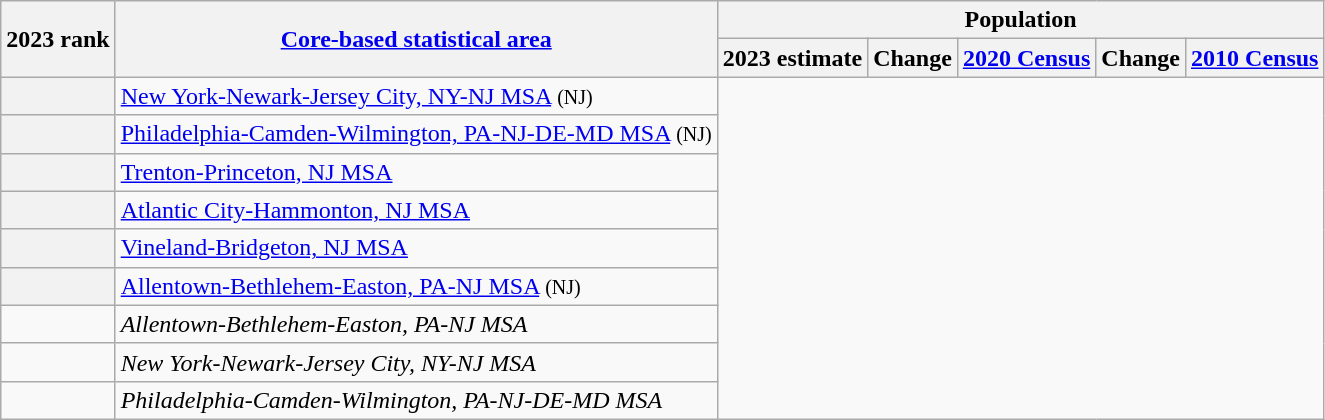<table class="wikitable sortable">
<tr>
<th scope=col rowspan=2>2023 rank</th>
<th scope=col rowspan=2><a href='#'>Core-based statistical area</a></th>
<th colspan=5>Population</th>
</tr>
<tr>
<th scope=col>2023 estimate</th>
<th scope=col>Change</th>
<th scope=col><a href='#'>2020 Census</a></th>
<th scope=col>Change</th>
<th scope=col><a href='#'>2010 Census</a></th>
</tr>
<tr>
<th scope=row></th>
<td><a href='#'>New York-Newark-Jersey City, NY-NJ MSA</a> <small>(NJ)</small><br></td>
</tr>
<tr>
<th scope=row></th>
<td><a href='#'>Philadelphia-Camden-Wilmington, PA-NJ-DE-MD MSA</a> <small>(NJ)</small><br></td>
</tr>
<tr>
<th scope=row></th>
<td><a href='#'>Trenton-Princeton, NJ MSA</a><br></td>
</tr>
<tr>
<th scope=row></th>
<td><a href='#'>Atlantic City-Hammonton, NJ MSA</a><br></td>
</tr>
<tr>
<th scope=row></th>
<td><a href='#'>Vineland-Bridgeton, NJ MSA</a><br></td>
</tr>
<tr>
<th scope=row></th>
<td><a href='#'>Allentown-Bethlehem-Easton, PA-NJ MSA</a> <small>(NJ)</small><br></td>
</tr>
<tr>
<td></td>
<td><em><span>Allentown-Bethlehem-Easton, PA-NJ MSA</span></em><br></td>
</tr>
<tr>
<td></td>
<td><em><span>New York-Newark-Jersey City, NY-NJ MSA</span></em><br></td>
</tr>
<tr>
<td></td>
<td><em><span>Philadelphia-Camden-Wilmington, PA-NJ-DE-MD MSA</span></em><br></td>
</tr>
</table>
